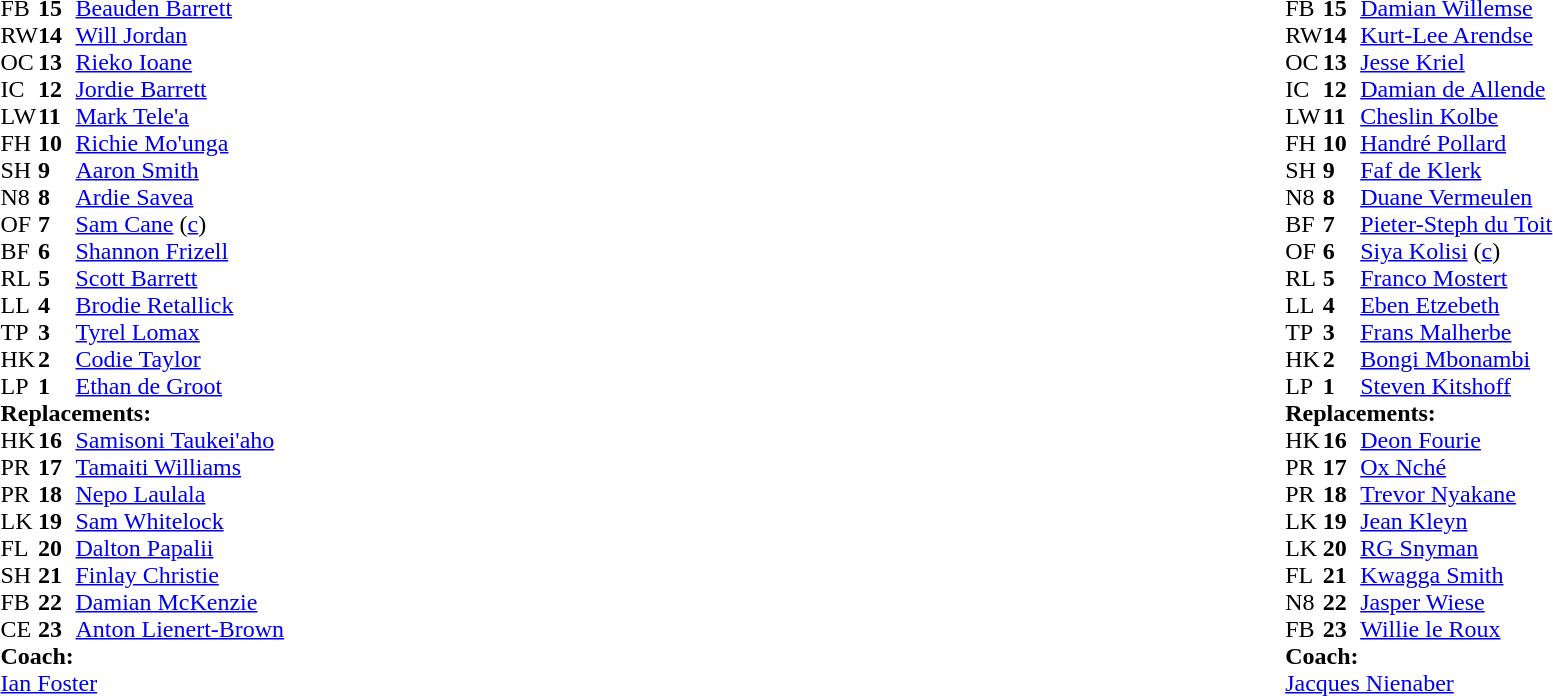<table style="width:100%">
<tr>
<td style="vertical-align:top;width:50%"><br><table style="font-size: 100%" cellspacing="0" cellpadding="0">
<tr>
<th width="25"></th>
<th width="25"></th>
</tr>
<tr>
<td>FB</td>
<td><strong>15</strong></td>
<td><a href='#'>Beauden Barrett</a></td>
</tr>
<tr>
<td>RW</td>
<td><strong>14</strong></td>
<td><a href='#'>Will Jordan</a></td>
<td></td>
<td></td>
</tr>
<tr>
<td>OC</td>
<td><strong>13</strong></td>
<td><a href='#'>Rieko Ioane</a></td>
</tr>
<tr>
<td>IC</td>
<td><strong>12</strong></td>
<td><a href='#'>Jordie Barrett</a></td>
</tr>
<tr>
<td>LW</td>
<td><strong>11</strong></td>
<td><a href='#'>Mark Tele'a</a></td>
</tr>
<tr>
<td>FH</td>
<td><strong>10</strong></td>
<td><a href='#'>Richie Mo'unga</a></td>
<td></td>
<td></td>
</tr>
<tr>
<td>SH</td>
<td><strong>9</strong></td>
<td><a href='#'>Aaron Smith</a></td>
<td></td>
<td></td>
</tr>
<tr>
<td>N8</td>
<td><strong>8</strong></td>
<td><a href='#'>Ardie Savea</a></td>
</tr>
<tr>
<td>OF</td>
<td><strong>7</strong></td>
<td><a href='#'>Sam Cane</a> (<a href='#'>c</a>)</td>
<td></td>
</tr>
<tr>
<td>BF</td>
<td><strong>6</strong></td>
<td><a href='#'>Shannon Frizell</a></td>
<td></td>
<td></td>
</tr>
<tr>
<td>RL</td>
<td><strong>5</strong></td>
<td><a href='#'>Scott Barrett</a></td>
</tr>
<tr>
<td>LL</td>
<td><strong>4</strong></td>
<td><a href='#'>Brodie Retallick</a></td>
<td></td>
<td></td>
</tr>
<tr>
<td>TP</td>
<td><strong>3</strong></td>
<td><a href='#'>Tyrel Lomax</a></td>
<td></td>
<td></td>
</tr>
<tr>
<td>HK</td>
<td><strong>2</strong></td>
<td><a href='#'>Codie Taylor</a></td>
<td></td>
<td></td>
</tr>
<tr>
<td>LP</td>
<td><strong>1</strong></td>
<td><a href='#'>Ethan de Groot</a></td>
<td></td>
<td></td>
</tr>
<tr>
<td colspan="3"><strong>Replacements:</strong></td>
</tr>
<tr>
<td>HK</td>
<td><strong>16</strong></td>
<td><a href='#'>Samisoni Taukei'aho</a></td>
<td></td>
<td></td>
</tr>
<tr>
<td>PR</td>
<td><strong>17</strong></td>
<td><a href='#'>Tamaiti Williams</a></td>
<td></td>
<td></td>
</tr>
<tr>
<td>PR</td>
<td><strong>18</strong></td>
<td><a href='#'>Nepo Laulala</a></td>
<td></td>
<td></td>
</tr>
<tr>
<td>LK</td>
<td><strong>19</strong></td>
<td><a href='#'>Sam Whitelock</a></td>
<td></td>
<td></td>
</tr>
<tr>
<td>FL</td>
<td><strong>20</strong></td>
<td><a href='#'>Dalton Papalii</a></td>
<td></td>
<td></td>
</tr>
<tr>
<td>SH</td>
<td><strong>21</strong></td>
<td><a href='#'>Finlay Christie</a></td>
<td></td>
<td></td>
</tr>
<tr>
<td>FB</td>
<td><strong>22</strong></td>
<td><a href='#'>Damian McKenzie</a></td>
<td></td>
<td></td>
</tr>
<tr>
<td>CE</td>
<td><strong>23</strong></td>
<td><a href='#'>Anton Lienert-Brown</a></td>
<td></td>
<td></td>
</tr>
<tr>
<td colspan="3"><strong>Coach:</strong></td>
</tr>
<tr>
<td colspan="3"> <a href='#'>Ian Foster</a></td>
</tr>
</table>
</td>
<td style="vertical-align:top"></td>
<td style="vertical-align:top;width:50%"><br><table cellspacing="0" cellpadding="0" style="margin:auto">
<tr>
<th width="25"></th>
<th width="25"></th>
</tr>
<tr>
<td>FB</td>
<td><strong>15</strong></td>
<td><a href='#'>Damian Willemse</a></td>
<td></td>
<td></td>
</tr>
<tr>
<td>RW</td>
<td><strong>14</strong></td>
<td><a href='#'>Kurt-Lee Arendse</a></td>
</tr>
<tr>
<td>OC</td>
<td><strong>13</strong></td>
<td><a href='#'>Jesse Kriel</a></td>
</tr>
<tr>
<td>IC</td>
<td><strong>12</strong></td>
<td><a href='#'>Damian de Allende</a></td>
</tr>
<tr>
<td>LW</td>
<td><strong>11</strong></td>
<td><a href='#'>Cheslin Kolbe</a></td>
<td></td>
</tr>
<tr>
<td>FH</td>
<td><strong>10</strong></td>
<td><a href='#'>Handré Pollard</a></td>
</tr>
<tr>
<td>SH</td>
<td><strong>9</strong></td>
<td><a href='#'>Faf de Klerk</a></td>
</tr>
<tr>
<td>N8</td>
<td><strong>8</strong></td>
<td><a href='#'>Duane Vermeulen</a></td>
<td></td>
<td></td>
</tr>
<tr>
<td>BF</td>
<td><strong>7</strong></td>
<td><a href='#'>Pieter-Steph du Toit</a></td>
</tr>
<tr>
<td>OF</td>
<td><strong>6</strong></td>
<td><a href='#'>Siya Kolisi</a> (<a href='#'>c</a>)</td>
<td></td>
<td></td>
</tr>
<tr>
<td>RL</td>
<td><strong>5</strong></td>
<td><a href='#'>Franco Mostert</a></td>
<td></td>
<td></td>
</tr>
<tr>
<td>LL</td>
<td><strong>4</strong></td>
<td><a href='#'>Eben Etzebeth</a></td>
<td></td>
<td></td>
</tr>
<tr>
<td>TP</td>
<td><strong>3</strong></td>
<td><a href='#'>Frans Malherbe</a></td>
<td></td>
<td></td>
</tr>
<tr>
<td>HK</td>
<td><strong>2</strong></td>
<td><a href='#'>Bongi Mbonambi</a></td>
<td></td>
<td></td>
</tr>
<tr>
<td>LP</td>
<td><strong>1</strong></td>
<td><a href='#'>Steven Kitshoff</a></td>
<td></td>
<td></td>
</tr>
<tr>
<td colspan="3"><strong>Replacements:</strong></td>
</tr>
<tr>
<td>HK</td>
<td><strong>16</strong></td>
<td><a href='#'>Deon Fourie</a></td>
<td></td>
<td></td>
</tr>
<tr>
<td>PR</td>
<td><strong>17</strong></td>
<td><a href='#'>Ox Nché</a></td>
<td></td>
<td></td>
</tr>
<tr>
<td>PR</td>
<td><strong>18</strong></td>
<td><a href='#'>Trevor Nyakane</a></td>
<td></td>
<td></td>
</tr>
<tr>
<td>LK</td>
<td><strong>19</strong></td>
<td><a href='#'>Jean Kleyn</a></td>
<td></td>
<td></td>
</tr>
<tr>
<td>LK</td>
<td><strong>20</strong></td>
<td><a href='#'>RG Snyman</a></td>
<td></td>
<td></td>
</tr>
<tr>
<td>FL</td>
<td><strong>21</strong></td>
<td><a href='#'>Kwagga Smith</a></td>
<td></td>
<td></td>
</tr>
<tr>
<td>N8</td>
<td><strong>22</strong></td>
<td><a href='#'>Jasper Wiese</a></td>
<td></td>
<td></td>
</tr>
<tr>
<td>FB</td>
<td><strong>23</strong></td>
<td><a href='#'>Willie le Roux</a></td>
<td></td>
<td></td>
</tr>
<tr>
<td colspan="3"><strong>Coach:</strong></td>
</tr>
<tr>
<td colspan="3"> <a href='#'>Jacques Nienaber</a></td>
</tr>
</table>
</td>
</tr>
</table>
